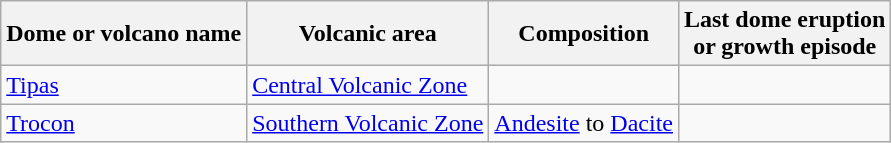<table class="wikitable sortable">
<tr>
<th>Dome or volcano name</th>
<th>Volcanic area</th>
<th>Composition</th>
<th>Last dome eruption<br>or growth episode</th>
</tr>
<tr>
<td><a href='#'>Tipas</a></td>
<td><a href='#'>Central Volcanic Zone</a></td>
<td></td>
<td></td>
</tr>
<tr>
<td><a href='#'>Trocon</a></td>
<td><a href='#'>Southern Volcanic Zone</a></td>
<td><a href='#'>Andesite</a> to <a href='#'>Dacite</a></td>
<td></td>
</tr>
</table>
